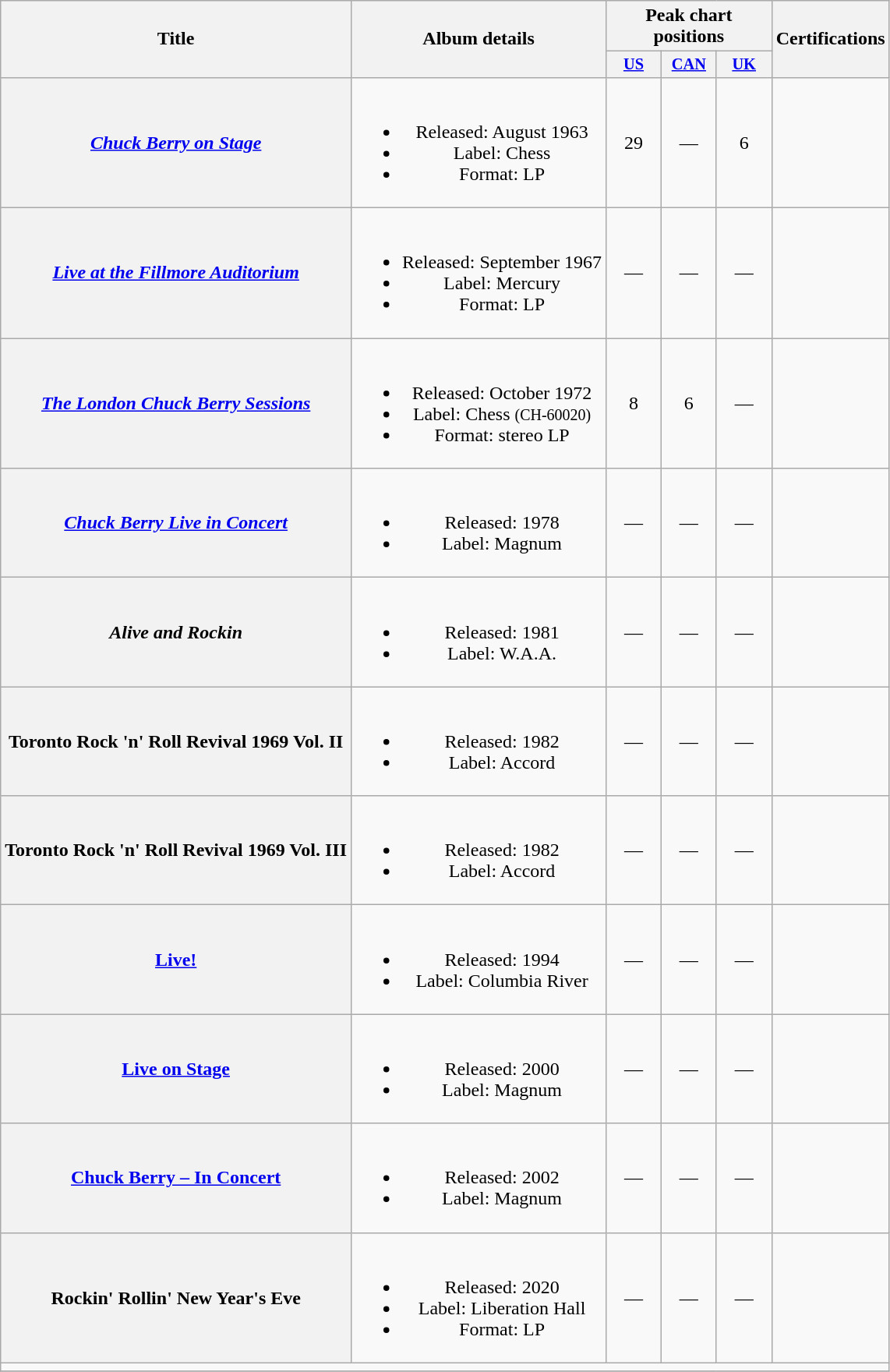<table class="wikitable plainrowheaders" style="text-align:center;">
<tr>
<th scope="col" rowspan="2">Title</th>
<th scope="col" rowspan="2">Album details</th>
<th colspan="3" scope="col">Peak chart positions</th>
<th scope="col" rowspan="2">Certifications</th>
</tr>
<tr>
<th style="width:3em;font-size:85%"><a href='#'>US</a><br></th>
<th style="width:3em;font-size:85%"><a href='#'>CAN</a><br></th>
<th style="width:3em;font-size:85%"><a href='#'>UK</a><br></th>
</tr>
<tr>
<th scope="row"><em><a href='#'>Chuck Berry on Stage</a></em></th>
<td><br><ul><li>Released: August 1963</li><li>Label: Chess</li><li>Format: LP</li></ul></td>
<td>29</td>
<td>—</td>
<td>6</td>
<td></td>
</tr>
<tr>
<th scope="row"><em><a href='#'>Live at the Fillmore Auditorium</a></em></th>
<td><br><ul><li>Released: September 1967</li><li>Label: Mercury</li><li>Format: LP</li></ul></td>
<td>—</td>
<td>—</td>
<td>—</td>
<td></td>
</tr>
<tr>
<th scope="row"><em><a href='#'>The London Chuck Berry Sessions</a></em></th>
<td><br><ul><li>Released: October 1972</li><li>Label: Chess <small>(CH-60020)</small></li><li>Format: stereo LP</li></ul></td>
<td>8</td>
<td>6</td>
<td>—</td>
<td></td>
</tr>
<tr>
<th scope="row"><em><a href='#'>Chuck Berry Live in Concert</a></em></th>
<td><br><ul><li>Released: 1978</li><li>Label: Magnum</li></ul></td>
<td>—</td>
<td>—</td>
<td>—</td>
<td></td>
</tr>
<tr>
<th scope="row"><em>Alive and Rockin<strong></th>
<td><br><ul><li>Released: 1981</li><li>Label: W.A.A.</li></ul></td>
<td>—</td>
<td>—</td>
<td>—</td>
<td></td>
</tr>
<tr>
<th scope="row"></em>Toronto Rock 'n' Roll Revival 1969 Vol. II<em></th>
<td><br><ul><li>Released: 1982</li><li>Label: Accord</li></ul></td>
<td>—</td>
<td>—</td>
<td>—</td>
<td></td>
</tr>
<tr>
<th scope="row"></em>Toronto Rock 'n' Roll Revival 1969 Vol. III<em></th>
<td><br><ul><li>Released: 1982</li><li>Label: Accord</li></ul></td>
<td>—</td>
<td>—</td>
<td>—</td>
<td></td>
</tr>
<tr>
<th scope="row"></em><a href='#'>Live!</a><em></th>
<td><br><ul><li>Released: 1994</li><li>Label: Columbia River</li></ul></td>
<td>—</td>
<td>—</td>
<td>—</td>
<td></td>
</tr>
<tr>
<th scope="row"></em><a href='#'>Live on Stage</a><em></th>
<td><br><ul><li>Released: 2000</li><li>Label: Magnum</li></ul></td>
<td>—</td>
<td>—</td>
<td>—</td>
<td></td>
</tr>
<tr>
<th scope="row"></em><a href='#'>Chuck Berry – In Concert</a><em></th>
<td><br><ul><li>Released: 2002</li><li>Label: Magnum</li></ul></td>
<td>—</td>
<td>—</td>
<td>—</td>
<td></td>
</tr>
<tr>
<th scope="row"></em>Rockin' Rollin' New Year's Eve<em></th>
<td><br><ul><li>Released: 2020</li><li>Label: Liberation Hall</li><li>Format: LP</li></ul></td>
<td>—</td>
<td>—</td>
<td>—</td>
<td></td>
</tr>
<tr>
<td colspan="6"></td>
</tr>
<tr>
</tr>
</table>
